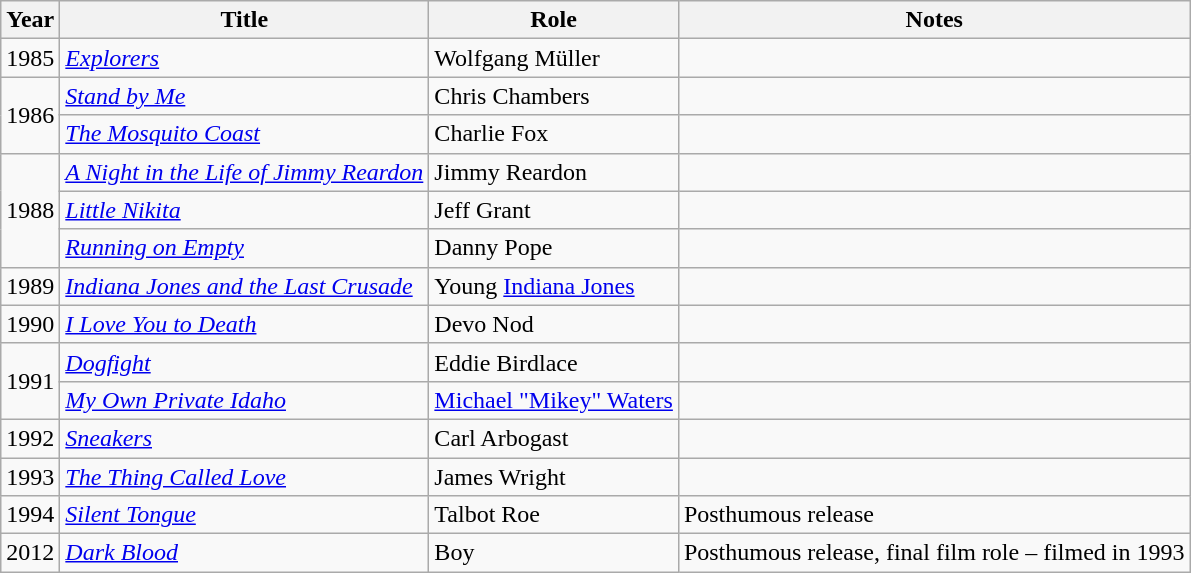<table class="wikitable sortable">
<tr>
<th>Year</th>
<th>Title</th>
<th>Role</th>
<th>Notes</th>
</tr>
<tr>
<td>1985</td>
<td><em><a href='#'>Explorers</a></em></td>
<td>Wolfgang Müller</td>
<td></td>
</tr>
<tr>
<td rowspan=2>1986</td>
<td><em><a href='#'>Stand by Me</a></em></td>
<td>Chris Chambers</td>
<td></td>
</tr>
<tr>
<td><em><a href='#'>The Mosquito Coast</a></em></td>
<td>Charlie Fox</td>
<td></td>
</tr>
<tr>
<td rowspan=3>1988</td>
<td><em><a href='#'>A Night in the Life of Jimmy Reardon</a></em></td>
<td>Jimmy Reardon</td>
<td></td>
</tr>
<tr>
<td><em><a href='#'>Little Nikita</a></em></td>
<td>Jeff Grant</td>
<td></td>
</tr>
<tr>
<td><em><a href='#'>Running on Empty</a></em></td>
<td>Danny Pope</td>
<td></td>
</tr>
<tr>
<td>1989</td>
<td><em><a href='#'>Indiana Jones and the Last Crusade</a></em></td>
<td>Young <a href='#'>Indiana Jones</a></td>
<td></td>
</tr>
<tr>
<td>1990</td>
<td><em><a href='#'>I Love You to Death</a></em></td>
<td>Devo Nod</td>
<td></td>
</tr>
<tr>
<td rowspan=2>1991</td>
<td><em><a href='#'>Dogfight</a></em></td>
<td>Eddie Birdlace</td>
<td></td>
</tr>
<tr>
<td><em><a href='#'>My Own Private Idaho</a></em></td>
<td><a href='#'>Michael "Mikey" Waters</a></td>
<td></td>
</tr>
<tr>
<td>1992</td>
<td><em><a href='#'>Sneakers</a></em></td>
<td>Carl Arbogast</td>
<td></td>
</tr>
<tr>
<td>1993</td>
<td><em><a href='#'>The Thing Called Love</a></em></td>
<td>James Wright</td>
<td></td>
</tr>
<tr>
<td>1994</td>
<td><em><a href='#'>Silent Tongue</a></em></td>
<td>Talbot Roe</td>
<td>Posthumous release</td>
</tr>
<tr>
<td>2012</td>
<td><em><a href='#'>Dark Blood</a></em></td>
<td>Boy</td>
<td>Posthumous release, final film role – filmed in 1993</td>
</tr>
</table>
